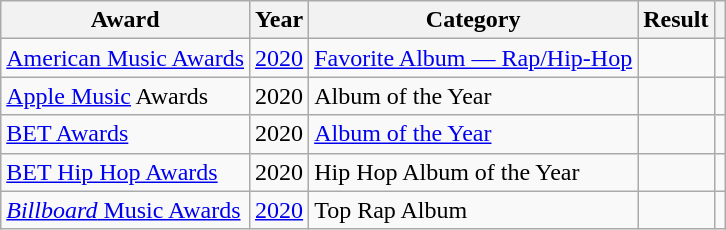<table class="wikitable sortable plainrowheaders" style="width: auto;">
<tr>
<th scope="col">Award</th>
<th scope="col">Year</th>
<th scope="col">Category</th>
<th scope="col">Result</th>
<th scope="col"></th>
</tr>
<tr>
<td><a href='#'>American Music Awards</a></td>
<td><a href='#'>2020</a></td>
<td><a href='#'>Favorite Album — Rap/Hip-Hop</a></td>
<td></td>
<td></td>
</tr>
<tr>
<td><a href='#'>Apple Music</a> Awards</td>
<td>2020</td>
<td>Album of the Year</td>
<td></td>
<td></td>
</tr>
<tr>
<td><a href='#'>BET Awards</a></td>
<td>2020</td>
<td><a href='#'>Album of the Year</a></td>
<td></td>
<td></td>
</tr>
<tr>
<td><a href='#'>BET Hip Hop Awards</a></td>
<td>2020</td>
<td>Hip Hop Album of the Year</td>
<td></td>
<td></td>
</tr>
<tr>
<td><a href='#'><em>Billboard</em> Music Awards</a></td>
<td><a href='#'>2020</a></td>
<td>Top Rap Album</td>
<td></td>
<td></td>
</tr>
</table>
